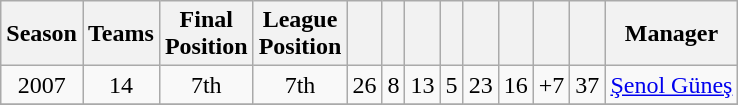<table class="wikitable" style="text-align:center">
<tr>
<th>Season</th>
<th>Teams</th>
<th>Final<br>Position</th>
<th>League<br>Position</th>
<th></th>
<th></th>
<th></th>
<th></th>
<th></th>
<th></th>
<th></th>
<th></th>
<th>Manager</th>
</tr>
<tr>
<td>2007</td>
<td>14</td>
<td>7th</td>
<td>7th</td>
<td>26</td>
<td>8</td>
<td>13</td>
<td>5</td>
<td>23</td>
<td>16</td>
<td align=right>+7</td>
<td>37</td>
<td align=left> <a href='#'>Şenol Güneş</a></td>
</tr>
<tr>
</tr>
</table>
